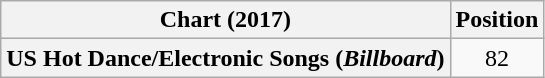<table class="wikitable plainrowheaders" style="text-align:center">
<tr>
<th scope="col">Chart (2017)</th>
<th scope="col">Position</th>
</tr>
<tr>
<th scope="row">US Hot Dance/Electronic Songs (<em>Billboard</em>)</th>
<td>82</td>
</tr>
</table>
